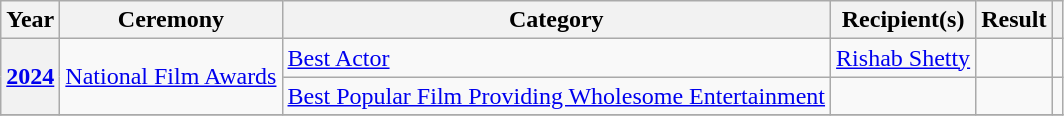<table class="wikitable">
<tr>
<th>Year</th>
<th>Ceremony</th>
<th>Category</th>
<th>Recipient(s)</th>
<th>Result</th>
<th></th>
</tr>
<tr>
<th rowspan="2"><a href='#'>2024</a></th>
<td rowspan="2"><a href='#'>National Film Awards</a></td>
<td><a href='#'>Best Actor</a></td>
<td><a href='#'>Rishab Shetty</a></td>
<td></td>
<td></td>
</tr>
<tr>
<td><a href='#'>Best Popular Film Providing Wholesome Entertainment</a></td>
<td></td>
<td></td>
<td></td>
</tr>
<tr>
</tr>
</table>
